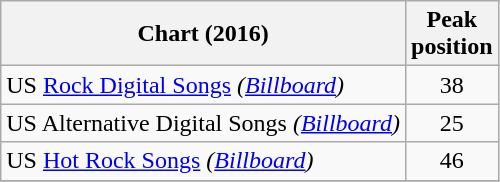<table class="wikitable plainrowheaders sortable" style="text-align:left;">
<tr>
<th scope="col">Chart (2016)</th>
<th scope="col">Peak<br>position</th>
</tr>
<tr>
<td>US <a href='#'>Rock Digital Songs</a> <em>(<a href='#'>Billboard</a>)</em></td>
<td align="center">38</td>
</tr>
<tr>
<td>US Alternative Digital Songs <em>(<a href='#'>Billboard</a>)</em></td>
<td align="center">25</td>
</tr>
<tr>
<td>US <a href='#'>Hot Rock Songs</a> <em>(<a href='#'>Billboard</a>)</em></td>
<td align="center">46</td>
</tr>
<tr>
</tr>
</table>
